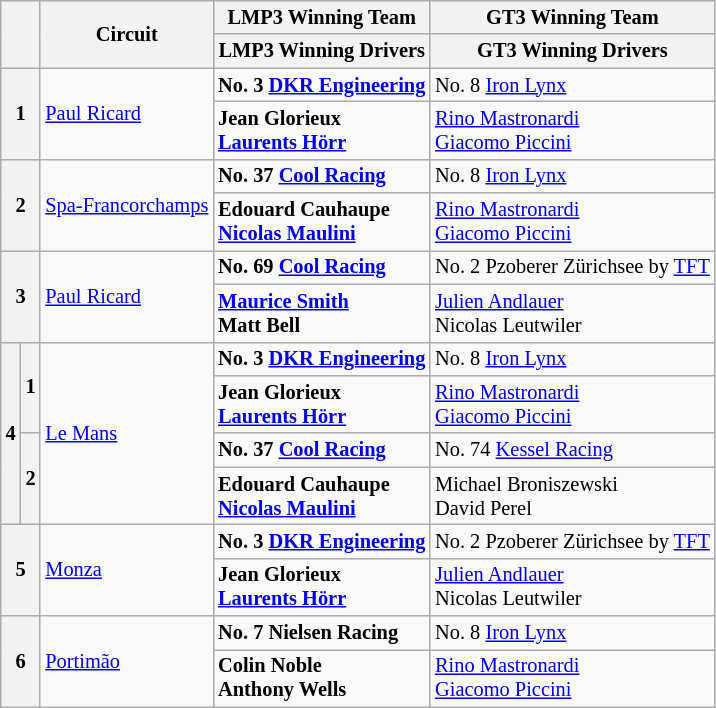<table class="wikitable" style="font-size:85%;">
<tr>
<th rowspan=2 colspan=2></th>
<th rowspan=2>Circuit</th>
<th>LMP3 Winning Team</th>
<th>GT3 Winning Team</th>
</tr>
<tr>
<th>LMP3 Winning Drivers</th>
<th>GT3 Winning Drivers</th>
</tr>
<tr>
<th rowspan=2 colspan=2>1</th>
<td rowspan=2> <a href='#'>Paul Ricard</a></td>
<td><strong> No. 3 <a href='#'>DKR Engineering</a></strong></td>
<td> No. 8 <a href='#'>Iron Lynx</a></td>
</tr>
<tr>
<td><strong> Jean Glorieux<br> <a href='#'>Laurents Hörr</a></strong></td>
<td> <a href='#'>Rino Mastronardi</a><br> <a href='#'>Giacomo Piccini</a></td>
</tr>
<tr>
<th rowspan=2 colspan=2>2</th>
<td rowspan=2> <a href='#'>Spa-Francorchamps</a></td>
<td><strong> No. 37 <a href='#'>Cool Racing</a></strong></td>
<td> No. 8 <a href='#'>Iron Lynx</a></td>
</tr>
<tr>
<td><strong> Edouard Cauhaupe<br> <a href='#'>Nicolas Maulini</a></strong></td>
<td> <a href='#'>Rino Mastronardi</a><br> <a href='#'>Giacomo Piccini</a></td>
</tr>
<tr>
<th rowspan=2 colspan=2>3</th>
<td rowspan=2> <a href='#'>Paul Ricard</a></td>
<td><strong> No. 69 <a href='#'>Cool Racing</a></strong></td>
<td> No. 2 Pzoberer Zürichsee by <a href='#'>TFT</a></td>
</tr>
<tr>
<td><strong> <a href='#'>Maurice Smith</a><br> Matt Bell</strong></td>
<td> <a href='#'>Julien Andlauer</a><br> Nicolas Leutwiler</td>
</tr>
<tr>
<th rowspan=4>4</th>
<th rowspan=2>1</th>
<td rowspan=4> <a href='#'>Le Mans</a></td>
<td><strong> No. 3 <a href='#'>DKR Engineering</a></strong></td>
<td> No. 8 <a href='#'>Iron Lynx</a></td>
</tr>
<tr>
<td><strong> Jean Glorieux<br> <a href='#'>Laurents Hörr</a></strong></td>
<td> <a href='#'>Rino Mastronardi</a><br> <a href='#'>Giacomo Piccini</a></td>
</tr>
<tr>
<th rowspan=2>2</th>
<td><strong> No. 37 <a href='#'>Cool Racing</a></strong></td>
<td> No. 74 <a href='#'>Kessel Racing</a></td>
</tr>
<tr>
<td><strong> Edouard Cauhaupe<br> <a href='#'>Nicolas Maulini</a></strong></td>
<td> Michael Broniszewski<br> David Perel</td>
</tr>
<tr>
<th rowspan=2 colspan=2>5</th>
<td rowspan=2> <a href='#'>Monza</a></td>
<td><strong> No. 3 <a href='#'>DKR Engineering</a></strong></td>
<td> No. 2 Pzoberer Zürichsee by <a href='#'>TFT</a></td>
</tr>
<tr>
<td><strong> Jean Glorieux<br> <a href='#'>Laurents Hörr</a></strong></td>
<td> <a href='#'>Julien Andlauer</a><br> Nicolas Leutwiler</td>
</tr>
<tr>
<th rowspan=2 colspan=2>6</th>
<td rowspan=2> <a href='#'>Portimão</a></td>
<td><strong> No. 7 Nielsen Racing</strong></td>
<td> No. 8 <a href='#'>Iron Lynx</a></td>
</tr>
<tr>
<td><strong> Colin Noble<br> Anthony Wells</strong></td>
<td> <a href='#'>Rino Mastronardi</a><br> <a href='#'>Giacomo Piccini</a></td>
</tr>
</table>
